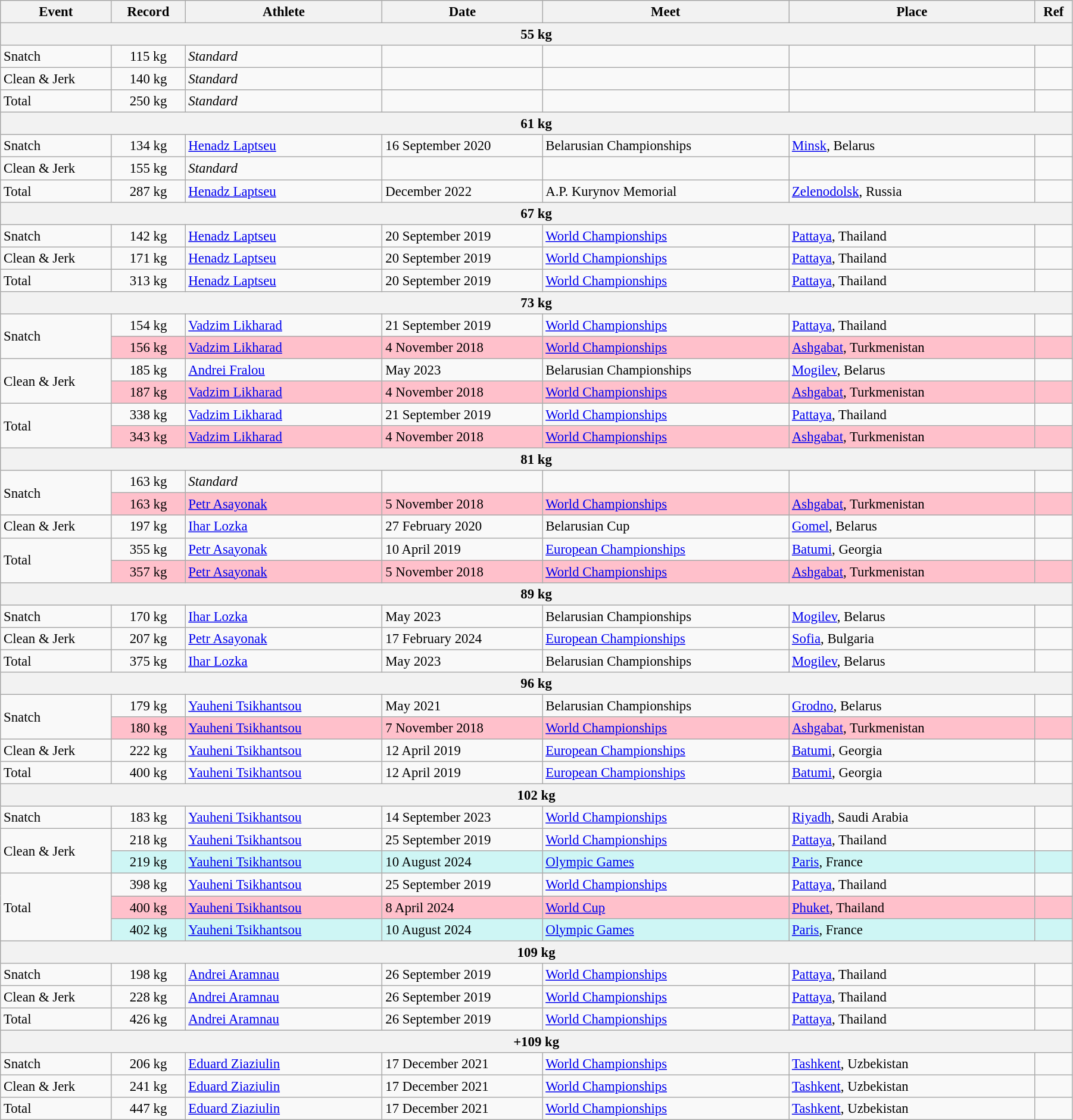<table class="wikitable" style="font-size:95%; width: 95%;">
<tr>
<th width=9%>Event</th>
<th width=6%>Record</th>
<th width=16%>Athlete</th>
<th width=13%>Date</th>
<th width=20%>Meet</th>
<th width=20%>Place</th>
<th width=3%>Ref</th>
</tr>
<tr bgcolor="#DDDDDD">
<th colspan="7">55 kg</th>
</tr>
<tr>
<td>Snatch</td>
<td align="center">115 kg</td>
<td><em>Standard</em></td>
<td></td>
<td></td>
<td></td>
<td></td>
</tr>
<tr>
<td>Clean & Jerk</td>
<td align="center">140 kg</td>
<td><em>Standard</em></td>
<td></td>
<td></td>
<td></td>
<td></td>
</tr>
<tr>
<td>Total</td>
<td align="center">250 kg</td>
<td><em>Standard</em></td>
<td></td>
<td></td>
<td></td>
<td></td>
</tr>
<tr bgcolor="#DDDDDD">
<th colspan="7">61 kg</th>
</tr>
<tr>
<td>Snatch</td>
<td align="center">134 kg</td>
<td><a href='#'>Henadz Laptseu</a></td>
<td>16 September 2020</td>
<td>Belarusian Championships</td>
<td><a href='#'>Minsk</a>, Belarus</td>
<td></td>
</tr>
<tr>
<td>Clean & Jerk</td>
<td align="center">155 kg</td>
<td><em>Standard</em></td>
<td></td>
<td></td>
<td></td>
<td></td>
</tr>
<tr>
<td>Total</td>
<td align="center">287 kg</td>
<td><a href='#'>Henadz Laptseu</a></td>
<td>December 2022</td>
<td>A.P. Kurynov Memorial</td>
<td><a href='#'>Zelenodolsk</a>, Russia</td>
<td></td>
</tr>
<tr bgcolor="#DDDDDD">
<th colspan="7">67 kg</th>
</tr>
<tr>
<td>Snatch</td>
<td align="center">142 kg</td>
<td><a href='#'>Henadz Laptseu</a></td>
<td>20 September 2019</td>
<td><a href='#'>World Championships</a></td>
<td><a href='#'>Pattaya</a>, Thailand</td>
<td></td>
</tr>
<tr>
<td>Clean & Jerk</td>
<td align="center">171 kg</td>
<td><a href='#'>Henadz Laptseu</a></td>
<td>20 September 2019</td>
<td><a href='#'>World Championships</a></td>
<td><a href='#'>Pattaya</a>, Thailand</td>
<td></td>
</tr>
<tr>
<td>Total</td>
<td align="center">313 kg</td>
<td><a href='#'>Henadz Laptseu</a></td>
<td>20 September 2019</td>
<td><a href='#'>World Championships</a></td>
<td><a href='#'>Pattaya</a>, Thailand</td>
<td></td>
</tr>
<tr bgcolor="#DDDDDD">
<th colspan="7">73 kg</th>
</tr>
<tr>
<td rowspan=2>Snatch</td>
<td align="center">154 kg</td>
<td><a href='#'>Vadzim Likharad</a></td>
<td>21 September 2019</td>
<td><a href='#'>World Championships</a></td>
<td><a href='#'>Pattaya</a>, Thailand</td>
<td></td>
</tr>
<tr style="background:pink">
<td align="center">156 kg</td>
<td><a href='#'>Vadzim Likharad</a></td>
<td>4 November 2018</td>
<td><a href='#'>World Championships</a></td>
<td><a href='#'>Ashgabat</a>, Turkmenistan</td>
<td></td>
</tr>
<tr>
<td rowspan=2>Clean & Jerk</td>
<td align="center">185 kg</td>
<td><a href='#'>Andrei Fralou</a></td>
<td>May 2023</td>
<td>Belarusian Championships</td>
<td><a href='#'>Mogilev</a>, Belarus</td>
<td></td>
</tr>
<tr style="background:pink">
<td align="center">187 kg</td>
<td><a href='#'>Vadzim Likharad</a></td>
<td>4 November 2018</td>
<td><a href='#'>World Championships</a></td>
<td><a href='#'>Ashgabat</a>, Turkmenistan</td>
<td></td>
</tr>
<tr>
<td rowspan=2>Total</td>
<td align="center">338 kg</td>
<td><a href='#'>Vadzim Likharad</a></td>
<td>21 September 2019</td>
<td><a href='#'>World Championships</a></td>
<td><a href='#'>Pattaya</a>, Thailand</td>
<td></td>
</tr>
<tr style="background:pink">
<td align="center">343 kg</td>
<td><a href='#'>Vadzim Likharad</a></td>
<td>4 November 2018</td>
<td><a href='#'>World Championships</a></td>
<td><a href='#'>Ashgabat</a>, Turkmenistan</td>
<td></td>
</tr>
<tr bgcolor="#DDDDDD">
<th colspan="7">81 kg</th>
</tr>
<tr>
<td rowspan=2>Snatch</td>
<td align="center">163 kg</td>
<td><em>Standard</em></td>
<td></td>
<td></td>
<td></td>
<td></td>
</tr>
<tr style="background:pink">
<td align="center">163 kg</td>
<td><a href='#'>Petr Asayonak</a></td>
<td>5 November 2018</td>
<td><a href='#'>World Championships</a></td>
<td><a href='#'>Ashgabat</a>, Turkmenistan</td>
<td></td>
</tr>
<tr>
<td>Clean & Jerk</td>
<td align="center">197 kg</td>
<td><a href='#'>Ihar Lozka</a></td>
<td>27 February 2020</td>
<td>Belarusian Cup</td>
<td><a href='#'>Gomel</a>, Belarus</td>
<td></td>
</tr>
<tr>
<td rowspan=2>Total</td>
<td align="center">355 kg</td>
<td><a href='#'>Petr Asayonak</a></td>
<td>10 April 2019</td>
<td><a href='#'>European Championships</a></td>
<td><a href='#'>Batumi</a>, Georgia</td>
<td></td>
</tr>
<tr style="background:pink">
<td align="center">357 kg</td>
<td><a href='#'>Petr Asayonak</a></td>
<td>5 November 2018</td>
<td><a href='#'>World Championships</a></td>
<td><a href='#'>Ashgabat</a>, Turkmenistan</td>
<td></td>
</tr>
<tr bgcolor="#DDDDDD">
<th colspan="7">89 kg</th>
</tr>
<tr>
<td>Snatch</td>
<td align=center>170 kg</td>
<td><a href='#'>Ihar Lozka</a></td>
<td>May 2023</td>
<td>Belarusian Championships</td>
<td><a href='#'>Mogilev</a>, Belarus</td>
<td></td>
</tr>
<tr>
<td>Clean & Jerk</td>
<td align="center">207 kg</td>
<td><a href='#'>Petr Asayonak</a></td>
<td>17 February 2024</td>
<td><a href='#'>European Championships</a></td>
<td><a href='#'>Sofia</a>, Bulgaria</td>
<td></td>
</tr>
<tr>
<td>Total</td>
<td align="center">375 kg</td>
<td><a href='#'>Ihar Lozka</a></td>
<td>May 2023</td>
<td>Belarusian Championships</td>
<td><a href='#'>Mogilev</a>, Belarus</td>
<td></td>
</tr>
<tr bgcolor="#DDDDDD">
<th colspan="7">96 kg</th>
</tr>
<tr>
<td rowspan=2>Snatch</td>
<td align="center">179 kg</td>
<td><a href='#'>Yauheni Tsikhantsou</a></td>
<td>May 2021</td>
<td>Belarusian Championships</td>
<td><a href='#'>Grodno</a>, Belarus</td>
<td></td>
</tr>
<tr style="background:pink">
<td align="center">180 kg</td>
<td><a href='#'>Yauheni Tsikhantsou</a></td>
<td>7 November 2018</td>
<td><a href='#'>World Championships</a></td>
<td><a href='#'>Ashgabat</a>, Turkmenistan</td>
<td></td>
</tr>
<tr>
<td>Clean & Jerk</td>
<td align="center">222 kg</td>
<td><a href='#'>Yauheni Tsikhantsou</a></td>
<td>12 April 2019</td>
<td><a href='#'>European Championships</a></td>
<td><a href='#'>Batumi</a>, Georgia</td>
<td></td>
</tr>
<tr>
<td>Total</td>
<td align="center">400 kg</td>
<td><a href='#'>Yauheni Tsikhantsou</a></td>
<td>12 April 2019</td>
<td><a href='#'>European Championships</a></td>
<td><a href='#'>Batumi</a>, Georgia</td>
<td></td>
</tr>
<tr bgcolor="#DDDDDD">
<th colspan="7">102 kg</th>
</tr>
<tr>
<td>Snatch</td>
<td align="center">183 kg</td>
<td><a href='#'>Yauheni Tsikhantsou</a></td>
<td>14 September 2023</td>
<td><a href='#'>World Championships</a></td>
<td><a href='#'>Riyadh</a>, Saudi Arabia</td>
<td></td>
</tr>
<tr>
<td rowspan=2>Clean & Jerk</td>
<td align="center">218 kg</td>
<td><a href='#'>Yauheni Tsikhantsou</a></td>
<td>25 September 2019</td>
<td><a href='#'>World Championships</a></td>
<td><a href='#'>Pattaya</a>, Thailand</td>
<td></td>
</tr>
<tr bgcolor=#CEF6F5>
<td align="center">219 kg</td>
<td><a href='#'>Yauheni Tsikhantsou</a></td>
<td>10 August 2024</td>
<td><a href='#'>Olympic Games</a></td>
<td><a href='#'>Paris</a>, France</td>
<td></td>
</tr>
<tr>
<td rowspan="3">Total</td>
<td align="center">398 kg</td>
<td><a href='#'>Yauheni Tsikhantsou</a></td>
<td>25 September 2019</td>
<td><a href='#'>World Championships</a></td>
<td><a href='#'>Pattaya</a>, Thailand</td>
<td></td>
</tr>
<tr style="background:pink">
<td align="center">400 kg</td>
<td><a href='#'>Yauheni Tsikhantsou</a></td>
<td>8 April 2024</td>
<td><a href='#'>World Cup</a></td>
<td><a href='#'>Phuket</a>, Thailand</td>
<td></td>
</tr>
<tr bgcolor=#CEF6F5>
<td align="center">402 kg</td>
<td><a href='#'>Yauheni Tsikhantsou</a></td>
<td>10 August 2024</td>
<td><a href='#'>Olympic Games</a></td>
<td><a href='#'>Paris</a>, France</td>
<td></td>
</tr>
<tr bgcolor="#DDDDDD">
<th colspan="7">109 kg</th>
</tr>
<tr>
<td>Snatch</td>
<td align="center">198 kg</td>
<td><a href='#'>Andrei Aramnau</a></td>
<td>26 September 2019</td>
<td><a href='#'>World Championships</a></td>
<td><a href='#'>Pattaya</a>, Thailand</td>
<td></td>
</tr>
<tr>
<td>Clean & Jerk</td>
<td align="center">228 kg</td>
<td><a href='#'>Andrei Aramnau</a></td>
<td>26 September 2019</td>
<td><a href='#'>World Championships</a></td>
<td><a href='#'>Pattaya</a>, Thailand</td>
<td></td>
</tr>
<tr>
<td>Total</td>
<td align="center">426 kg</td>
<td><a href='#'>Andrei Aramnau</a></td>
<td>26 September 2019</td>
<td><a href='#'>World Championships</a></td>
<td><a href='#'>Pattaya</a>, Thailand</td>
<td></td>
</tr>
<tr bgcolor="#DDDDDD">
<th colspan="7">+109 kg</th>
</tr>
<tr>
<td>Snatch</td>
<td align="center">206 kg</td>
<td><a href='#'>Eduard Ziaziulin</a></td>
<td>17 December 2021</td>
<td><a href='#'>World Championships</a></td>
<td><a href='#'>Tashkent</a>, Uzbekistan</td>
<td></td>
</tr>
<tr>
<td>Clean & Jerk</td>
<td align="center">241 kg</td>
<td><a href='#'>Eduard Ziaziulin</a></td>
<td>17 December 2021</td>
<td><a href='#'>World Championships</a></td>
<td><a href='#'>Tashkent</a>, Uzbekistan</td>
<td></td>
</tr>
<tr>
<td>Total</td>
<td align="center">447 kg</td>
<td><a href='#'>Eduard Ziaziulin</a></td>
<td>17 December 2021</td>
<td><a href='#'>World Championships</a></td>
<td><a href='#'>Tashkent</a>, Uzbekistan</td>
<td></td>
</tr>
</table>
